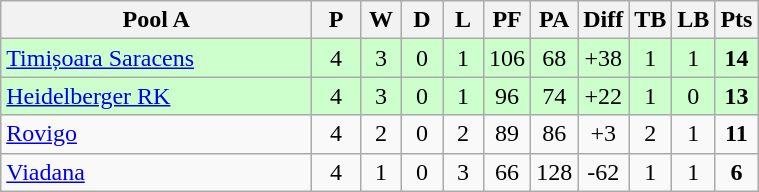<table class="wikitable" style="text-align: center;">
<tr>
<th width="200">Pool A</th>
<th width="25">P</th>
<th width="20">W</th>
<th width="20">D</th>
<th width="20">L</th>
<th width="20">PF</th>
<th width="20">PA</th>
<th width="20">Diff</th>
<th width="20">TB</th>
<th width="20">LB</th>
<th width="20">Pts</th>
</tr>
<tr bgcolor="#ccffcc">
<td style="text-align:left;"> <a href='#'>Timișoara Saracens</a></td>
<td>4</td>
<td>3</td>
<td>0</td>
<td>1</td>
<td>106</td>
<td>68</td>
<td>+38</td>
<td>1</td>
<td>1</td>
<td><strong>14</strong></td>
</tr>
<tr bgcolor="#ccffcc">
<td style="text-align:left;"> <a href='#'>Heidelberger RK</a></td>
<td>4</td>
<td>3</td>
<td>0</td>
<td>1</td>
<td>96</td>
<td>74</td>
<td>+22</td>
<td>1</td>
<td>0</td>
<td><strong>13</strong></td>
</tr>
<tr>
<td style="text-align:left;"> <a href='#'>Rovigo</a></td>
<td>4</td>
<td>2</td>
<td>0</td>
<td>2</td>
<td>89</td>
<td>86</td>
<td>+3</td>
<td>2</td>
<td>1</td>
<td><strong>11</strong></td>
</tr>
<tr>
<td style="text-align:left;"> <a href='#'>Viadana</a></td>
<td>4</td>
<td>1</td>
<td>0</td>
<td>3</td>
<td>66</td>
<td>128</td>
<td>-62</td>
<td>1</td>
<td>1</td>
<td><strong>6</strong></td>
</tr>
</table>
